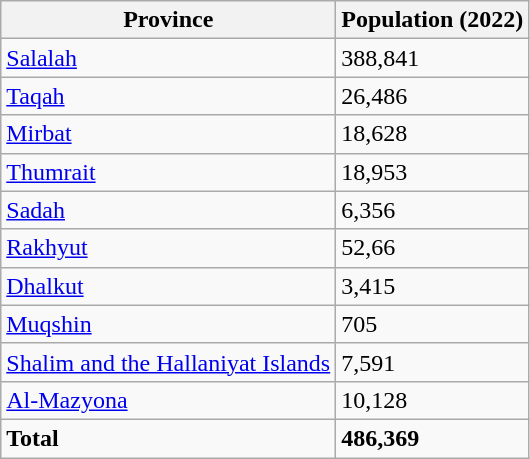<table class="wikitable">
<tr>
<th>Province</th>
<th>Population (2022)</th>
</tr>
<tr>
<td><a href='#'>Salalah</a></td>
<td>388,841</td>
</tr>
<tr>
<td><a href='#'>Taqah</a></td>
<td>26,486</td>
</tr>
<tr>
<td><a href='#'>Mirbat</a></td>
<td>18,628</td>
</tr>
<tr>
<td><a href='#'>Thumrait</a></td>
<td>18,953</td>
</tr>
<tr>
<td><a href='#'>Sadah</a></td>
<td>6,356</td>
</tr>
<tr>
<td><a href='#'>Rakhyut</a></td>
<td>52,66</td>
</tr>
<tr>
<td><a href='#'>Dhalkut</a></td>
<td>3,415</td>
</tr>
<tr>
<td><a href='#'>Muqshin</a></td>
<td>705</td>
</tr>
<tr>
<td><a href='#'>Shalim and the Hallaniyat Islands</a></td>
<td>7,591</td>
</tr>
<tr>
<td><a href='#'>Al-Mazyona</a></td>
<td>10,128</td>
</tr>
<tr>
<td><strong>Total</strong></td>
<td><strong>486,369</strong></td>
</tr>
</table>
